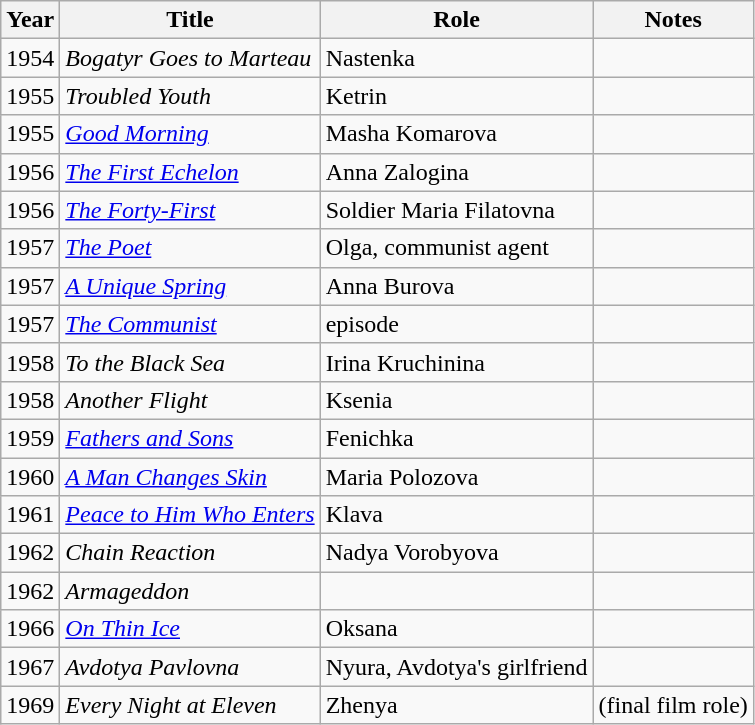<table class="wikitable">
<tr>
<th>Year</th>
<th>Title</th>
<th>Role</th>
<th>Notes</th>
</tr>
<tr>
<td>1954</td>
<td><em>Bogatyr Goes to Marteau</em></td>
<td>Nastenka</td>
<td></td>
</tr>
<tr>
<td>1955</td>
<td><em>Troubled Youth</em></td>
<td>Ketrin</td>
<td></td>
</tr>
<tr>
<td>1955</td>
<td><em><a href='#'>Good Morning</a></em></td>
<td>Masha Komarova</td>
<td></td>
</tr>
<tr>
<td>1956</td>
<td><em><a href='#'>The First Echelon</a></em></td>
<td>Anna Zalogina</td>
<td></td>
</tr>
<tr>
<td>1956</td>
<td><em><a href='#'>The Forty-First</a></em></td>
<td>Soldier Maria Filatovna</td>
<td></td>
</tr>
<tr>
<td>1957</td>
<td><em><a href='#'>The Poet</a></em></td>
<td>Olga, communist agent</td>
<td></td>
</tr>
<tr>
<td>1957</td>
<td><em><a href='#'>A Unique Spring</a></em></td>
<td>Anna Burova</td>
<td></td>
</tr>
<tr>
<td>1957</td>
<td><em><a href='#'>The Communist</a></em></td>
<td>episode</td>
<td></td>
</tr>
<tr>
<td>1958</td>
<td><em>To the Black Sea</em></td>
<td>Irina Kruchinina</td>
<td></td>
</tr>
<tr>
<td>1958</td>
<td><em>Another Flight</em></td>
<td>Ksenia</td>
<td></td>
</tr>
<tr>
<td>1959</td>
<td><em><a href='#'>Fathers and Sons</a></em></td>
<td>Fenichka</td>
<td></td>
</tr>
<tr>
<td>1960</td>
<td><em><a href='#'>A Man Changes Skin</a></em></td>
<td>Maria Polozova</td>
<td></td>
</tr>
<tr>
<td>1961</td>
<td><em><a href='#'>Peace to Him Who Enters</a></em></td>
<td>Klava</td>
<td></td>
</tr>
<tr>
<td>1962</td>
<td><em>Chain Reaction</em></td>
<td>Nadya Vorobyova</td>
<td></td>
</tr>
<tr>
<td>1962</td>
<td><em>Armageddon</em></td>
<td Natalitsa></td>
<td></td>
</tr>
<tr>
<td>1966</td>
<td><em><a href='#'>On Thin Ice</a></em></td>
<td>Oksana</td>
<td></td>
</tr>
<tr>
<td>1967</td>
<td><em>Avdotya Pavlovna</em></td>
<td>Nyura,  Avdotya's girlfriend</td>
<td></td>
</tr>
<tr>
<td>1969</td>
<td><em>Every Night at Eleven</em></td>
<td>Zhenya</td>
<td>(final film role)</td>
</tr>
</table>
